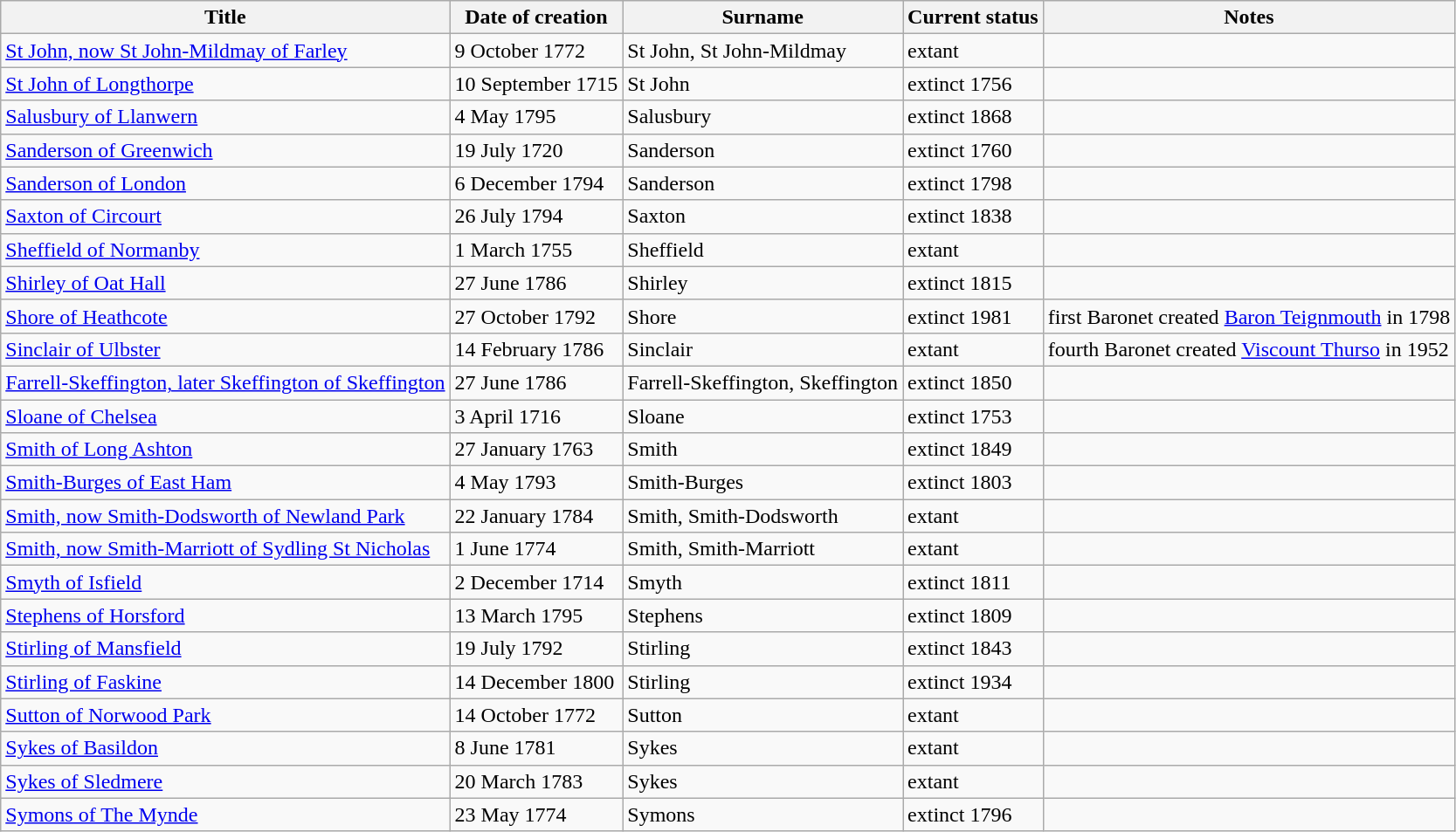<table class="wikitable">
<tr>
<th>Title</th>
<th>Date of creation</th>
<th>Surname</th>
<th>Current status</th>
<th>Notes</th>
</tr>
<tr>
<td><a href='#'>St John, now St John-Mildmay of Farley</a></td>
<td>9 October 1772</td>
<td>St John, St John-Mildmay</td>
<td>extant</td>
<td></td>
</tr>
<tr>
<td><a href='#'>St John of Longthorpe</a></td>
<td>10 September 1715</td>
<td>St John</td>
<td>extinct 1756</td>
<td></td>
</tr>
<tr>
<td><a href='#'>Salusbury of Llanwern</a></td>
<td>4 May 1795</td>
<td>Salusbury</td>
<td>extinct 1868</td>
<td></td>
</tr>
<tr>
<td><a href='#'>Sanderson of Greenwich</a></td>
<td>19 July 1720</td>
<td>Sanderson</td>
<td>extinct 1760</td>
<td></td>
</tr>
<tr>
<td><a href='#'>Sanderson of London</a></td>
<td>6 December 1794</td>
<td>Sanderson</td>
<td>extinct 1798</td>
<td></td>
</tr>
<tr>
<td><a href='#'>Saxton of Circourt</a></td>
<td>26 July 1794</td>
<td>Saxton</td>
<td>extinct 1838</td>
<td></td>
</tr>
<tr>
<td><a href='#'>Sheffield of Normanby</a></td>
<td>1 March 1755</td>
<td>Sheffield</td>
<td>extant</td>
<td></td>
</tr>
<tr>
<td><a href='#'>Shirley of Oat Hall</a></td>
<td>27 June 1786</td>
<td>Shirley</td>
<td>extinct 1815</td>
<td></td>
</tr>
<tr>
<td><a href='#'>Shore of Heathcote</a></td>
<td>27 October 1792</td>
<td>Shore</td>
<td>extinct 1981</td>
<td>first Baronet created <a href='#'>Baron Teignmouth</a> in 1798</td>
</tr>
<tr>
<td><a href='#'>Sinclair of Ulbster</a></td>
<td>14 February 1786</td>
<td>Sinclair</td>
<td>extant</td>
<td>fourth Baronet created <a href='#'>Viscount Thurso</a> in 1952</td>
</tr>
<tr>
<td><a href='#'>Farrell-Skeffington, later Skeffington of Skeffington</a></td>
<td>27 June 1786</td>
<td>Farrell-Skeffington, Skeffington</td>
<td>extinct 1850</td>
<td></td>
</tr>
<tr>
<td><a href='#'>Sloane of Chelsea</a></td>
<td>3 April 1716</td>
<td>Sloane</td>
<td>extinct 1753</td>
<td></td>
</tr>
<tr>
<td><a href='#'>Smith of Long Ashton</a></td>
<td>27 January 1763</td>
<td>Smith</td>
<td>extinct 1849</td>
<td></td>
</tr>
<tr>
<td><a href='#'>Smith-Burges of East Ham</a></td>
<td>4 May 1793</td>
<td>Smith-Burges</td>
<td>extinct 1803</td>
<td></td>
</tr>
<tr>
<td><a href='#'>Smith, now Smith-Dodsworth of Newland Park</a></td>
<td>22 January 1784</td>
<td>Smith, Smith-Dodsworth</td>
<td>extant</td>
<td></td>
</tr>
<tr>
<td><a href='#'>Smith, now Smith-Marriott of Sydling St Nicholas</a></td>
<td>1 June 1774</td>
<td>Smith, Smith-Marriott</td>
<td>extant</td>
<td></td>
</tr>
<tr>
<td><a href='#'>Smyth of Isfield</a></td>
<td>2 December 1714</td>
<td>Smyth</td>
<td>extinct 1811</td>
<td></td>
</tr>
<tr>
<td><a href='#'>Stephens of Horsford</a></td>
<td>13 March 1795</td>
<td>Stephens</td>
<td>extinct 1809</td>
<td></td>
</tr>
<tr>
<td><a href='#'>Stirling of Mansfield</a></td>
<td>19 July 1792</td>
<td>Stirling</td>
<td>extinct 1843</td>
<td></td>
</tr>
<tr>
<td><a href='#'>Stirling of Faskine</a></td>
<td>14 December 1800</td>
<td>Stirling</td>
<td>extinct 1934</td>
<td></td>
</tr>
<tr>
<td><a href='#'>Sutton of Norwood Park</a></td>
<td>14 October 1772</td>
<td>Sutton</td>
<td>extant</td>
<td></td>
</tr>
<tr>
<td><a href='#'>Sykes of Basildon</a></td>
<td>8 June 1781</td>
<td>Sykes</td>
<td>extant</td>
<td></td>
</tr>
<tr>
<td><a href='#'>Sykes of Sledmere</a></td>
<td>20 March 1783</td>
<td>Sykes</td>
<td>extant</td>
<td></td>
</tr>
<tr>
<td><a href='#'>Symons of The Mynde</a></td>
<td>23 May 1774</td>
<td>Symons</td>
<td>extinct 1796</td>
<td></td>
</tr>
</table>
